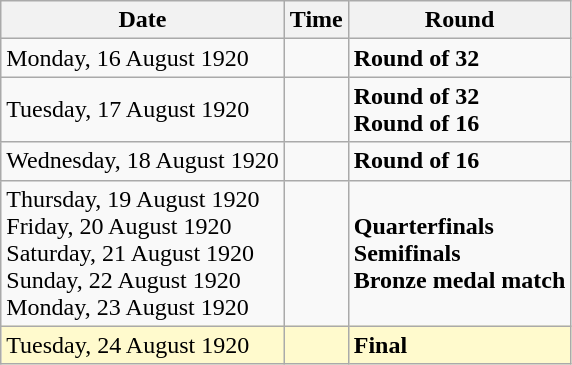<table class="wikitable">
<tr>
<th>Date</th>
<th>Time</th>
<th>Round</th>
</tr>
<tr>
<td>Monday, 16 August 1920</td>
<td></td>
<td><strong>Round of 32</strong></td>
</tr>
<tr>
<td>Tuesday, 17 August 1920</td>
<td></td>
<td><strong>Round of 32</strong><br><strong>Round of 16</strong></td>
</tr>
<tr>
<td>Wednesday, 18 August 1920</td>
<td></td>
<td><strong>Round of 16</strong></td>
</tr>
<tr>
<td>Thursday, 19 August 1920<br>Friday, 20 August 1920<br>Saturday, 21 August 1920<br>Sunday, 22 August 1920<br>Monday, 23 August 1920</td>
<td></td>
<td><strong>Quarterfinals</strong><br><strong>Semifinals</strong><br><strong>Bronze medal match</strong></td>
</tr>
<tr style=background:lemonchiffon>
<td>Tuesday, 24 August 1920</td>
<td></td>
<td><strong>Final</strong></td>
</tr>
</table>
